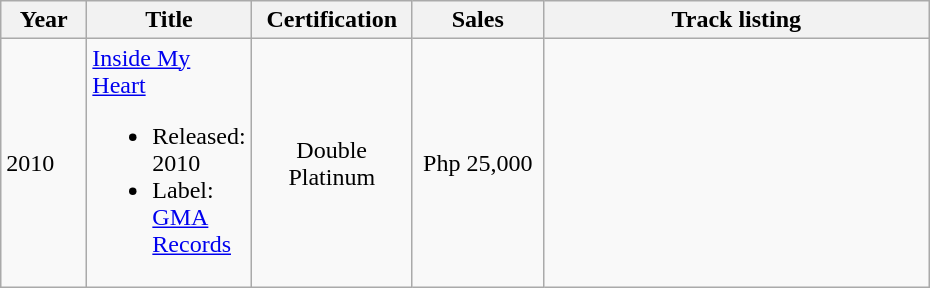<table class="wikitable">
<tr>
<th width="50px">Year</th>
<th width="100px">Title</th>
<th width="100px">Certification</th>
<th width="80px">Sales</th>
<th width="250px">Track listing</th>
</tr>
<tr>
<td>2010</td>
<td><a href='#'>Inside My Heart</a><br><ul><li>Released: 2010</li><li>Label: <a href='#'>GMA Records</a></li></ul></td>
<td align=center>Double Platinum<br></td>
<td align=center>Php 25,000</td>
<td style="font-size: 85%;"></td>
</tr>
</table>
